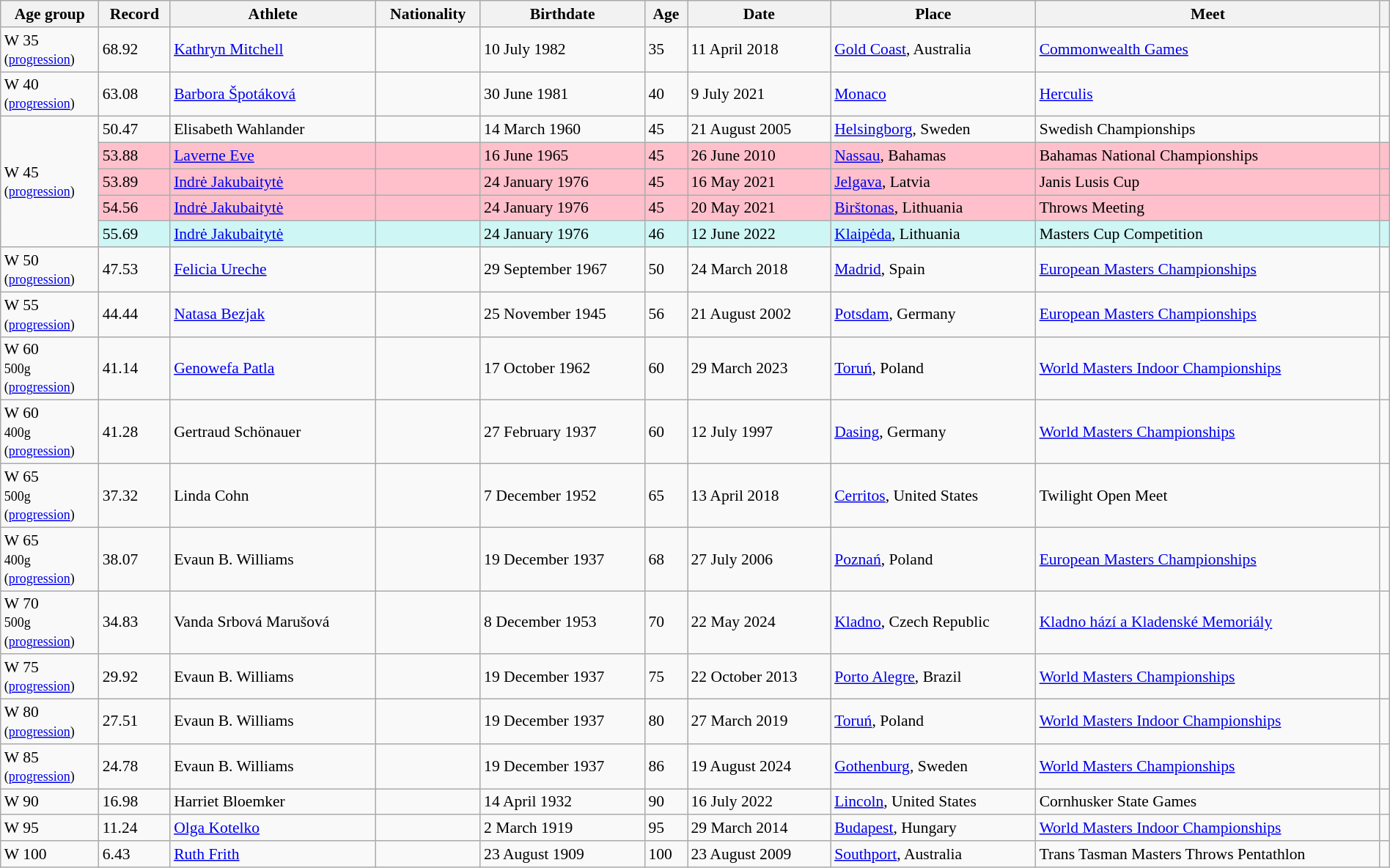<table class="wikitable" style="font-size:90%; width: 100%;">
<tr>
<th>Age group</th>
<th>Record</th>
<th>Athlete</th>
<th>Nationality</th>
<th>Birthdate</th>
<th>Age</th>
<th>Date</th>
<th>Place</th>
<th>Meet</th>
<th></th>
</tr>
<tr>
<td>W 35 <br><small>(<a href='#'>progression</a>)</small></td>
<td>68.92</td>
<td><a href='#'>Kathryn Mitchell</a></td>
<td></td>
<td>10 July 1982</td>
<td>35</td>
<td>11 April 2018</td>
<td><a href='#'>Gold Coast</a>, Australia</td>
<td><a href='#'>Commonwealth Games</a></td>
<td></td>
</tr>
<tr>
<td>W 40 <br><small>(<a href='#'>progression</a>)</small></td>
<td>63.08</td>
<td><a href='#'>Barbora Špotáková</a></td>
<td></td>
<td>30 June 1981</td>
<td>40</td>
<td>9 July 2021</td>
<td><a href='#'>Monaco</a></td>
<td><a href='#'>Herculis</a></td>
<td></td>
</tr>
<tr>
<td rowspan=5>W 45 <br><small>(<a href='#'>progression</a>)</small></td>
<td>50.47</td>
<td>Elisabeth Wahlander</td>
<td></td>
<td>14 March 1960</td>
<td>45</td>
<td>21 August 2005</td>
<td><a href='#'>Helsingborg</a>, Sweden</td>
<td>Swedish Championships</td>
<td></td>
</tr>
<tr style="background:pink">
<td>53.88</td>
<td><a href='#'>Laverne Eve</a></td>
<td></td>
<td>16 June 1965</td>
<td>45</td>
<td>26 June 2010</td>
<td><a href='#'>Nassau</a>, Bahamas</td>
<td>Bahamas National Championships</td>
<td></td>
</tr>
<tr style="background:pink">
<td>53.89</td>
<td><a href='#'>Indrė Jakubaitytė</a></td>
<td></td>
<td>24 January 1976</td>
<td>45</td>
<td>16 May 2021</td>
<td><a href='#'>Jelgava</a>, Latvia</td>
<td>Janis Lusis Cup</td>
<td></td>
</tr>
<tr style="background:pink">
<td>54.56</td>
<td><a href='#'>Indrė Jakubaitytė</a></td>
<td></td>
<td>24 January 1976</td>
<td>45</td>
<td>20 May 2021</td>
<td><a href='#'>Birštonas</a>, Lithuania</td>
<td>Throws Meeting</td>
<td></td>
</tr>
<tr style="background:#cef6f5;">
<td>55.69</td>
<td><a href='#'>Indrė Jakubaitytė</a></td>
<td></td>
<td>24 January 1976</td>
<td>46</td>
<td>12 June 2022</td>
<td><a href='#'>Klaipėda</a>, Lithuania</td>
<td>Masters Cup Competition</td>
<td></td>
</tr>
<tr>
<td>W 50 <br><small>(<a href='#'>progression</a>)</small></td>
<td>47.53</td>
<td><a href='#'>Felicia Ureche</a></td>
<td></td>
<td>29 September 1967</td>
<td>50</td>
<td>24 March 2018</td>
<td><a href='#'>Madrid</a>, Spain</td>
<td><a href='#'>European Masters Championships</a></td>
<td></td>
</tr>
<tr>
<td>W 55 <br><small>(<a href='#'>progression</a>)</small></td>
<td>44.44</td>
<td><a href='#'>Natasa Bezjak</a></td>
<td></td>
<td>25 November 1945</td>
<td>56</td>
<td>21 August 2002</td>
<td><a href='#'>Potsdam</a>, Germany</td>
<td><a href='#'>European Masters Championships</a></td>
<td></td>
</tr>
<tr>
<td>W 60 <br><small>500g</small><br><small>(<a href='#'>progression</a>)</small></td>
<td>41.14</td>
<td><a href='#'>Genowefa Patla</a></td>
<td></td>
<td>17 October 1962</td>
<td>60</td>
<td>29 March 2023</td>
<td><a href='#'>Toruń</a>, Poland</td>
<td><a href='#'>World Masters Indoor Championships</a></td>
<td></td>
</tr>
<tr>
<td>W 60 <br><small>400g</small><br><small>(<a href='#'>progression</a>)</small></td>
<td>41.28</td>
<td>Gertraud Schönauer</td>
<td></td>
<td>27 February 1937</td>
<td>60</td>
<td>12 July 1997</td>
<td><a href='#'>Dasing</a>, Germany</td>
<td><a href='#'>World Masters Championships</a></td>
<td></td>
</tr>
<tr>
<td>W 65 <br><small>500g</small><br><small>(<a href='#'>progression</a>)</small></td>
<td>37.32</td>
<td>Linda Cohn</td>
<td></td>
<td>7 December 1952</td>
<td>65</td>
<td>13 April 2018</td>
<td><a href='#'>Cerritos</a>, United States</td>
<td>Twilight Open Meet</td>
<td></td>
</tr>
<tr>
<td>W 65 <br><small>400g</small><br><small>(<a href='#'>progression</a>)</small></td>
<td>38.07</td>
<td>Evaun B. Williams</td>
<td></td>
<td>19 December 1937</td>
<td>68</td>
<td>27 July 2006</td>
<td><a href='#'>Poznań</a>, Poland</td>
<td><a href='#'>European Masters Championships</a></td>
<td></td>
</tr>
<tr>
<td>W 70  <br><small>500g</small><br><small>(<a href='#'>progression</a>)</small></td>
<td>34.83</td>
<td>Vanda Srbová Marušová</td>
<td></td>
<td>8 December 1953</td>
<td>70</td>
<td>22 May 2024</td>
<td><a href='#'>Kladno</a>, Czech Republic</td>
<td><a href='#'>Kladno hází a Kladenské Memoriály</a></td>
<td></td>
</tr>
<tr>
<td>W 75 <br><small>(<a href='#'>progression</a>)</small></td>
<td>29.92</td>
<td>Evaun B. Williams</td>
<td></td>
<td>19 December 1937</td>
<td>75</td>
<td>22 October 2013</td>
<td><a href='#'>Porto Alegre</a>, Brazil</td>
<td><a href='#'>World Masters Championships</a></td>
<td></td>
</tr>
<tr>
<td>W 80 <br><small>(<a href='#'>progression</a>)</small></td>
<td>27.51</td>
<td>Evaun B. Williams</td>
<td></td>
<td>19 December 1937</td>
<td>80</td>
<td>27 March 2019</td>
<td><a href='#'>Toruń</a>, Poland</td>
<td><a href='#'>World Masters Indoor Championships</a></td>
<td></td>
</tr>
<tr>
<td>W 85 <br><small>(<a href='#'>progression</a>)</small></td>
<td>24.78</td>
<td>Evaun B. Williams</td>
<td></td>
<td>19 December 1937</td>
<td>86</td>
<td>19 August 2024</td>
<td><a href='#'>Gothenburg</a>, Sweden</td>
<td><a href='#'>World Masters Championships</a></td>
<td></td>
</tr>
<tr>
<td>W 90</td>
<td>16.98</td>
<td>Harriet Bloemker</td>
<td></td>
<td>14 April 1932</td>
<td>90</td>
<td>16 July 2022</td>
<td><a href='#'>Lincoln</a>, United States</td>
<td>Cornhusker State Games</td>
<td></td>
</tr>
<tr>
<td>W 95</td>
<td>11.24</td>
<td><a href='#'>Olga Kotelko</a></td>
<td></td>
<td>2 March 1919</td>
<td>95</td>
<td>29 March 2014</td>
<td><a href='#'>Budapest</a>, Hungary</td>
<td><a href='#'>World Masters Indoor Championships</a></td>
<td></td>
</tr>
<tr>
<td>W 100</td>
<td>6.43</td>
<td><a href='#'>Ruth Frith</a></td>
<td></td>
<td>23 August 1909</td>
<td>100</td>
<td>23 August 2009</td>
<td><a href='#'>Southport</a>, Australia</td>
<td>Trans Tasman Masters Throws Pentathlon</td>
<td></td>
</tr>
</table>
